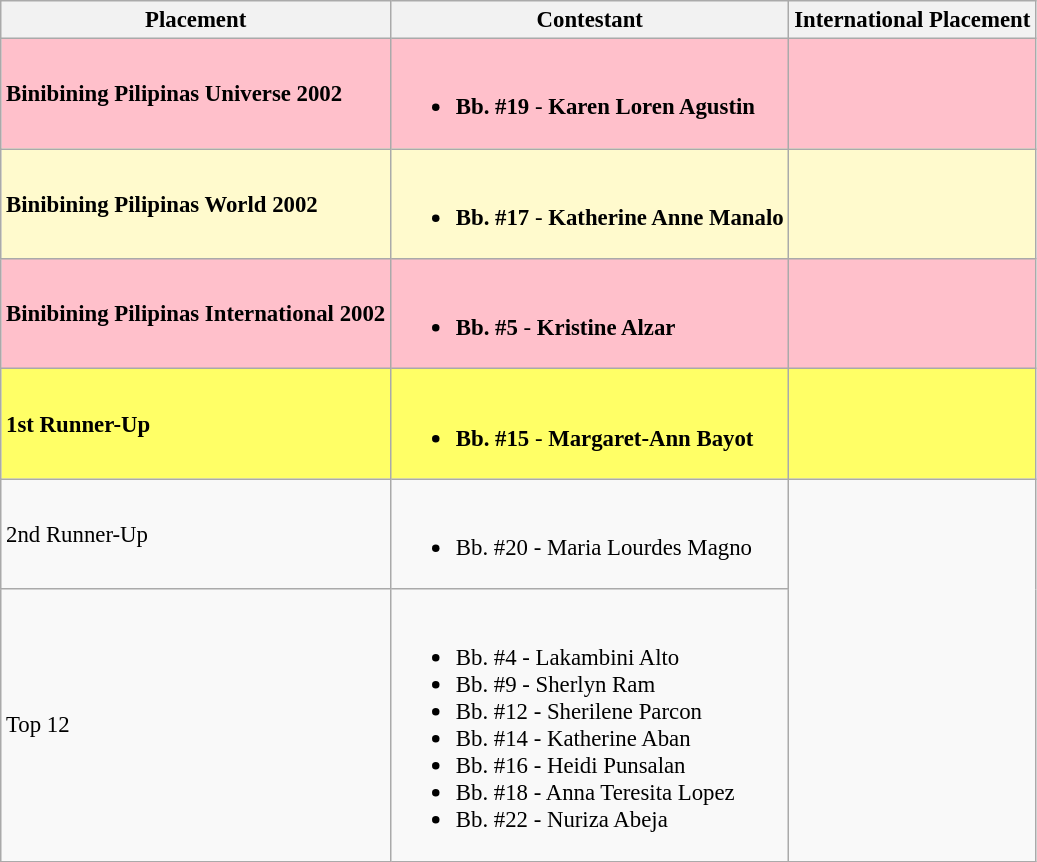<table class="wikitable sortable" style="font-size:95%;">
<tr>
<th>Placement</th>
<th>Contestant</th>
<th>International Placement</th>
</tr>
<tr>
<td style="background:pink;"><strong>Binibining Pilipinas Universe 2002</strong></td>
<td style="background:pink;"><br><ul><li><strong>Bb. #19</strong> - <strong>Karen Loren Agustin</strong></li></ul></td>
<td style="background:pink;"></td>
</tr>
<tr>
<td style="background:#FFFACD;"><strong>Binibining Pilipinas World 2002</strong></td>
<td style="background:#FFFACD;"><br><ul><li><strong>Bb. #17</strong> - <strong>Katherine Anne Manalo</strong></li></ul></td>
<td style="background:#FFFACD;"></td>
</tr>
<tr>
<td style="background:pink;"><strong>Binibining Pilipinas International 2002</strong></td>
<td style="background:pink;"><br><ul><li><strong>Bb. #5</strong> - <strong>Kristine Alzar</strong></li></ul></td>
<td style="background:pink;"></td>
</tr>
<tr>
<td style="background:#FFFF66;"><strong>1st Runner-Up</strong></td>
<td style="background:#FFFF66;"><br><ul><li><strong>Bb. #15</strong> - <strong>Margaret-Ann Bayot</strong></li></ul></td>
<th style="background:#FFFF66;"></th>
</tr>
<tr>
<td>2nd Runner-Up</td>
<td><br><ul><li>Bb. #20 - Maria Lourdes Magno</li></ul></td>
</tr>
<tr>
<td>Top 12</td>
<td><br><ul><li>Bb. #4 - Lakambini Alto</li><li>Bb. #9 - Sherlyn Ram</li><li>Bb. #12 - Sherilene Parcon</li><li>Bb. #14 - Katherine Aban</li><li>Bb. #16 - Heidi Punsalan</li><li>Bb. #18 - Anna Teresita Lopez</li><li>Bb. #22 - Nuriza Abeja</li></ul></td>
</tr>
</table>
